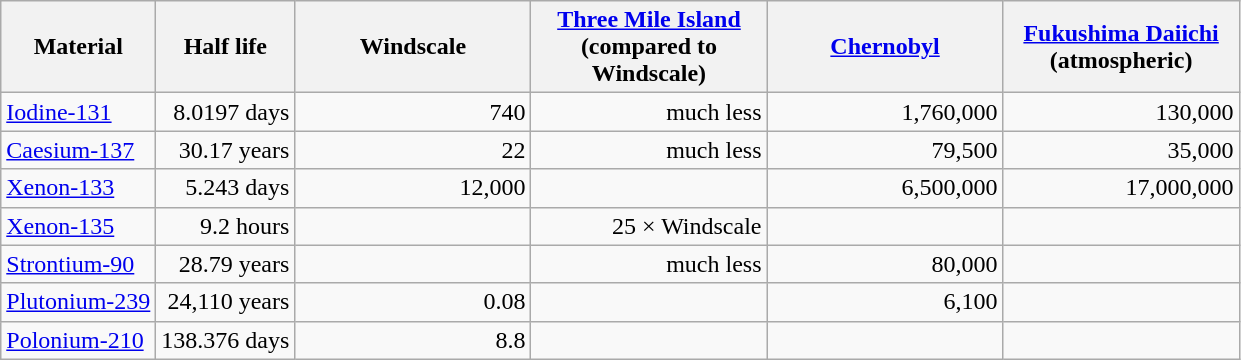<table class="wikitable">
<tr>
<th>Material</th>
<th>Half life</th>
<th style="width: 150px;">Windscale</th>
<th style="width: 150px;"><a href='#'>Three Mile Island</a> (compared to Windscale)</th>
<th style="width: 150px;"><a href='#'>Chernobyl</a></th>
<th style="width: 150px;"><a href='#'>Fukushima Daiichi</a><br>(atmospheric)</th>
</tr>
<tr>
<td><a href='#'>Iodine-131</a></td>
<td align="right">8.0197 days</td>
<td align="right">740</td>
<td align="right">much less</td>
<td align="right">1,760,000</td>
<td align="right">130,000</td>
</tr>
<tr>
<td><a href='#'>Caesium-137</a></td>
<td align="right">30.17 years</td>
<td align="right">22</td>
<td align="right">much less</td>
<td align="right">79,500</td>
<td align="right">35,000</td>
</tr>
<tr>
<td><a href='#'>Xenon-133</a></td>
<td align="right">5.243 days</td>
<td align="right">12,000</td>
<td></td>
<td align="right">6,500,000</td>
<td align="right">17,000,000</td>
</tr>
<tr>
<td><a href='#'>Xenon-135</a></td>
<td align="right">9.2 hours</td>
<td></td>
<td align="right">25 × Windscale</td>
<td></td>
<td></td>
</tr>
<tr>
<td><a href='#'>Strontium-90</a></td>
<td align="right">28.79 years</td>
<td></td>
<td align="right">much less</td>
<td align="right">80,000</td>
</tr>
<tr>
<td><a href='#'>Plutonium-239</a></td>
<td align="right">24,110 years</td>
<td align="right">0.08</td>
<td align="right"></td>
<td align="right">6,100</td>
<td align="right"></td>
</tr>
<tr>
<td><a href='#'>Polonium-210</a></td>
<td align="right">138.376 days</td>
<td align="right">8.8</td>
<td align="right"></td>
<td align="right"></td>
<td align="right"></td>
</tr>
</table>
